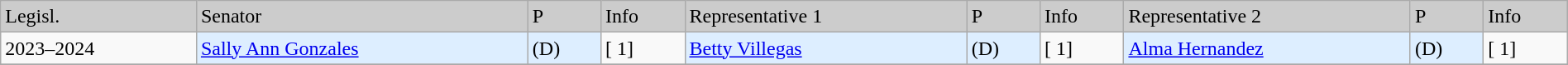<table class=wikitable width="100%" border="1">
<tr style="background-color:#cccccc;">
<td>Legisl.</td>
<td>Senator</td>
<td>P</td>
<td>Info</td>
<td>Representative 1</td>
<td>P</td>
<td>Info</td>
<td>Representative 2</td>
<td>P</td>
<td>Info</td>
</tr>
<tr>
<td>2023–2024</td>
<td style="background:#DDEEFF"><a href='#'>Sally Ann Gonzales</a></td>
<td style="background:#DDEEFF">(D)</td>
<td>[ 1]</td>
<td style="background:#DDEEFF"><a href='#'>Betty Villegas</a></td>
<td style="background:#DDEEFF">(D)</td>
<td>[ 1]</td>
<td style="background:#DDEEFF"><a href='#'>Alma Hernandez</a></td>
<td style="background:#DDEEFF">(D)</td>
<td>[ 1]</td>
</tr>
<tr>
</tr>
</table>
